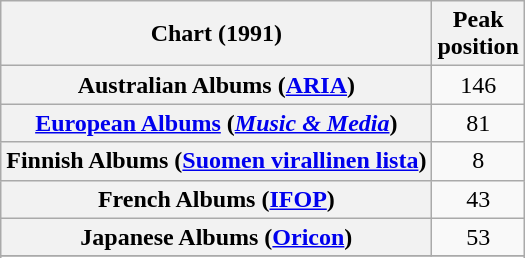<table class="wikitable sortable plainrowheaders" style="text-align:center">
<tr>
<th scope="col">Chart (1991)</th>
<th scope="col">Peak<br>position</th>
</tr>
<tr>
<th scope="row">Australian Albums (<a href='#'>ARIA</a>)</th>
<td>146</td>
</tr>
<tr>
<th scope="row"><a href='#'>European Albums</a> (<em><a href='#'>Music & Media</a></em>)</th>
<td>81</td>
</tr>
<tr>
<th scope="row">Finnish Albums (<a href='#'>Suomen virallinen lista</a>)</th>
<td>8</td>
</tr>
<tr>
<th scope="row">French Albums (<a href='#'>IFOP</a>)</th>
<td>43</td>
</tr>
<tr>
<th scope="row">Japanese Albums (<a href='#'>Oricon</a>)</th>
<td>53</td>
</tr>
<tr>
</tr>
<tr>
</tr>
</table>
